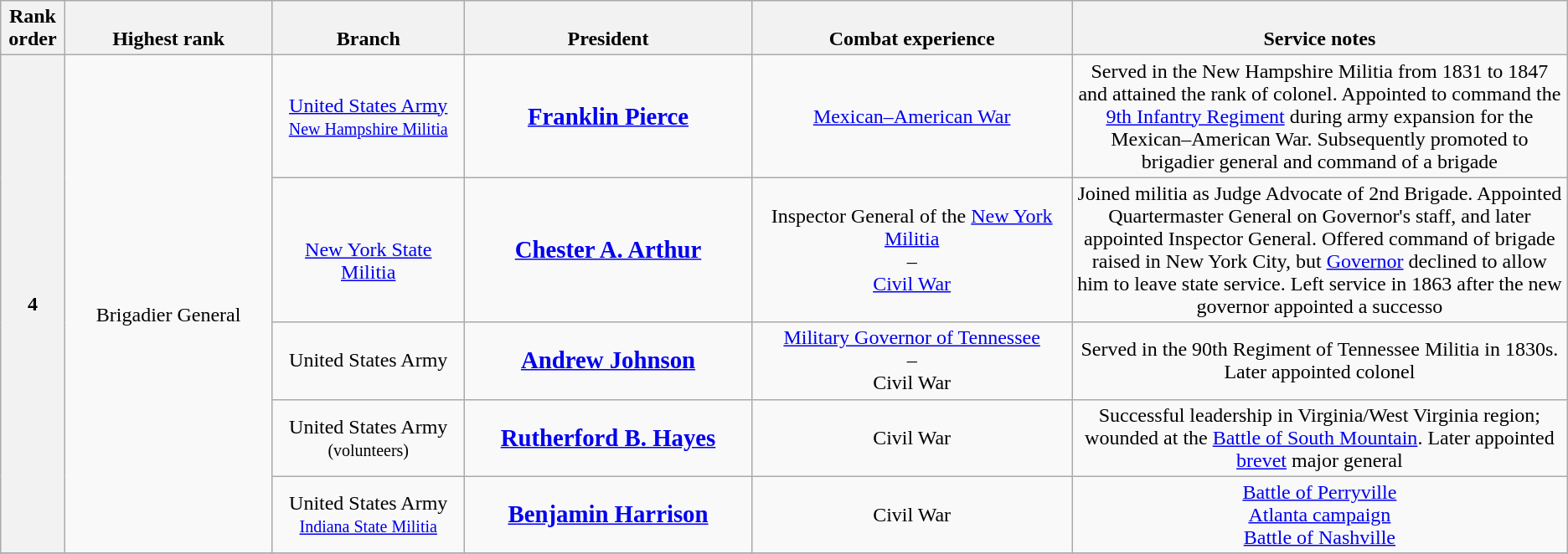<table class=wikitable style="text-align:center;">
<tr style="vertical-align:bottom;">
<th width="4%">Rank order</th>
<th width="13%">Highest rank</th>
<th width="12%">Branch</th>
<th width="18%">President</th>
<th width="20%">Combat experience</th>
<th width="31%">Service notes</th>
</tr>
<tr>
<th rowspan=5>4</th>
<td rowspan=5><br>Brigadier General</td>
<td><a href='#'>United States Army</a><br><small><a href='#'>New Hampshire Militia</a></small></td>
<td><big><strong><a href='#'>Franklin Pierce</a></strong></big></td>
<td><a href='#'>Mexican–American War</a></td>
<td>Served in the New Hampshire Militia from 1831 to 1847 and attained the rank of colonel. Appointed to command the <a href='#'>9th Infantry Regiment</a> during army expansion for the Mexican–American War. Subsequently promoted to brigadier general and command of a brigade</td>
</tr>
<tr>
<td><br><a href='#'>New York State Militia</a></td>
<td><big><strong><a href='#'>Chester A. Arthur</a></strong></big></td>
<td>Inspector General of the <a href='#'>New York Militia</a><br>–<br><a href='#'>Civil War</a></td>
<td>Joined militia as Judge Advocate of 2nd Brigade. Appointed Quartermaster General on Governor's staff, and later appointed Inspector General. Offered command of brigade raised in New York City, but <a href='#'>Governor</a> declined to allow him to leave state service. Left service in 1863 after the new governor appointed a successo</td>
</tr>
<tr>
<td>United States Army</td>
<td><big><strong><a href='#'>Andrew Johnson</a></strong></big></td>
<td><a href='#'>Military Governor of Tennessee</a><br>–<br>Civil War</td>
<td>Served in the 90th Regiment of Tennessee Militia in 1830s. Later appointed colonel</td>
</tr>
<tr>
<td>United States Army<br><small>(volunteers)</small></td>
<td><big><strong><a href='#'>Rutherford B. Hayes</a></strong></big></td>
<td>Civil War</td>
<td>Successful leadership in Virginia/West Virginia region; wounded at the <a href='#'>Battle of South Mountain</a>. Later appointed <a href='#'>brevet</a> major general</td>
</tr>
<tr>
<td>United States Army<br><small><a href='#'>Indiana State Militia</a></small></td>
<td><big><strong><a href='#'>Benjamin Harrison</a></strong></big></td>
<td>Civil War</td>
<td><a href='#'>Battle of Perryville</a><br> <a href='#'>Atlanta campaign</a> <br> <a href='#'>Battle of Nashville</a></td>
</tr>
<tr>
</tr>
</table>
